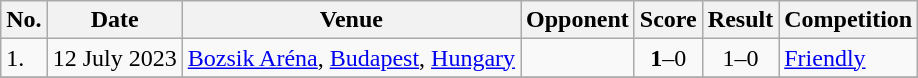<table class="wikitable">
<tr>
<th>No.</th>
<th>Date</th>
<th>Venue</th>
<th>Opponent</th>
<th>Score</th>
<th>Result</th>
<th>Competition</th>
</tr>
<tr>
<td>1.</td>
<td>12 July 2023</td>
<td><a href='#'>Bozsik Aréna</a>, <a href='#'>Budapest</a>, <a href='#'>Hungary</a></td>
<td></td>
<td align=center><strong>1</strong>–0</td>
<td align=center>1–0</td>
<td><a href='#'>Friendly</a></td>
</tr>
<tr>
</tr>
</table>
